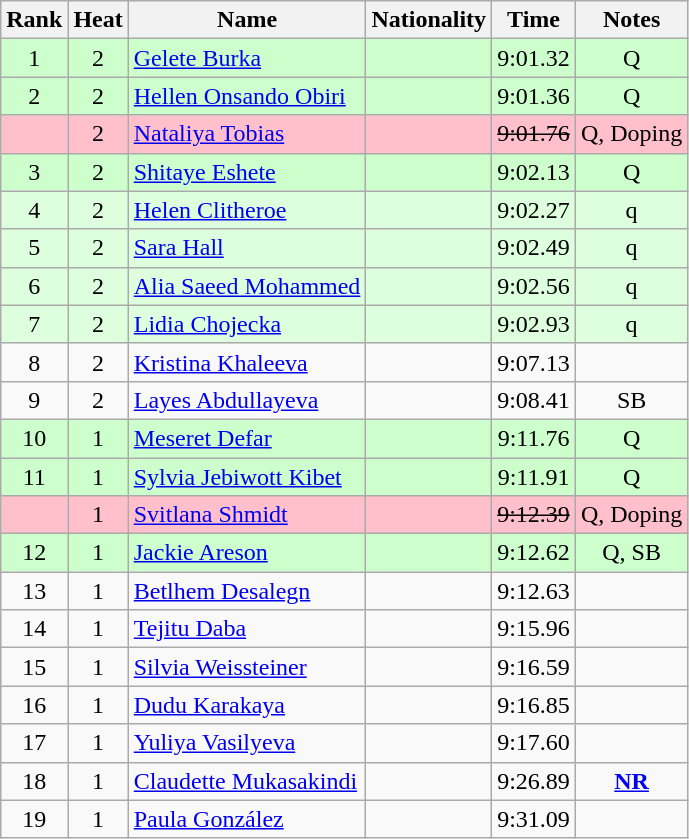<table class="wikitable sortable" style="text-align:center">
<tr>
<th>Rank</th>
<th>Heat</th>
<th>Name</th>
<th>Nationality</th>
<th>Time</th>
<th>Notes</th>
</tr>
<tr bgcolor=ccffcc>
<td>1</td>
<td>2</td>
<td align=left><a href='#'>Gelete Burka</a></td>
<td align=left></td>
<td>9:01.32</td>
<td>Q</td>
</tr>
<tr bgcolor=ccffcc>
<td>2</td>
<td>2</td>
<td align=left><a href='#'>Hellen Onsando Obiri</a></td>
<td align=left></td>
<td>9:01.36</td>
<td>Q</td>
</tr>
<tr bgcolor=pink>
<td></td>
<td>2</td>
<td align=left><a href='#'>Nataliya Tobias</a></td>
<td align=left></td>
<td><s>9:01.76</s></td>
<td>Q, Doping</td>
</tr>
<tr bgcolor=ccffcc>
<td>3</td>
<td>2</td>
<td align=left><a href='#'>Shitaye Eshete</a></td>
<td align=left></td>
<td>9:02.13</td>
<td>Q</td>
</tr>
<tr bgcolor=ddffdd>
<td>4</td>
<td>2</td>
<td align=left><a href='#'>Helen Clitheroe</a></td>
<td align=left></td>
<td>9:02.27</td>
<td>q</td>
</tr>
<tr bgcolor=ddffdd>
<td>5</td>
<td>2</td>
<td align=left><a href='#'>Sara Hall</a></td>
<td align=left></td>
<td>9:02.49</td>
<td>q</td>
</tr>
<tr bgcolor=ddffdd>
<td>6</td>
<td>2</td>
<td align=left><a href='#'>Alia Saeed Mohammed</a></td>
<td align=left></td>
<td>9:02.56</td>
<td>q</td>
</tr>
<tr bgcolor=ddffdd>
<td>7</td>
<td>2</td>
<td align=left><a href='#'>Lidia Chojecka</a></td>
<td align=left></td>
<td>9:02.93</td>
<td>q</td>
</tr>
<tr>
<td>8</td>
<td>2</td>
<td align=left><a href='#'>Kristina Khaleeva</a></td>
<td align=left></td>
<td>9:07.13</td>
<td></td>
</tr>
<tr>
<td>9</td>
<td>2</td>
<td align=left><a href='#'>Layes Abdullayeva</a></td>
<td align=left></td>
<td>9:08.41</td>
<td>SB</td>
</tr>
<tr bgcolor=ccffcc>
<td>10</td>
<td>1</td>
<td align=left><a href='#'>Meseret Defar</a></td>
<td align=left></td>
<td>9:11.76</td>
<td>Q</td>
</tr>
<tr bgcolor=ccffcc>
<td>11</td>
<td>1</td>
<td align=left><a href='#'>Sylvia Jebiwott Kibet</a></td>
<td align=left></td>
<td>9:11.91</td>
<td>Q</td>
</tr>
<tr bgcolor=pink>
<td></td>
<td>1</td>
<td align=left><a href='#'>Svitlana Shmidt</a></td>
<td align=left></td>
<td><s>9:12.39</s></td>
<td>Q, Doping</td>
</tr>
<tr bgcolor=ccffcc>
<td>12</td>
<td>1</td>
<td align=left><a href='#'>Jackie Areson</a></td>
<td align=left></td>
<td>9:12.62</td>
<td>Q, SB</td>
</tr>
<tr>
<td>13</td>
<td>1</td>
<td align=left><a href='#'>Betlhem Desalegn</a></td>
<td align=left></td>
<td>9:12.63</td>
<td></td>
</tr>
<tr>
<td>14</td>
<td>1</td>
<td align=left><a href='#'>Tejitu Daba</a></td>
<td align=left></td>
<td>9:15.96</td>
<td></td>
</tr>
<tr>
<td>15</td>
<td>1</td>
<td align=left><a href='#'>Silvia Weissteiner</a></td>
<td align=left></td>
<td>9:16.59</td>
<td></td>
</tr>
<tr>
<td>16</td>
<td>1</td>
<td align=left><a href='#'>Dudu Karakaya</a></td>
<td align=left></td>
<td>9:16.85</td>
<td></td>
</tr>
<tr>
<td>17</td>
<td>1</td>
<td align=left><a href='#'>Yuliya Vasilyeva</a></td>
<td align=left></td>
<td>9:17.60</td>
<td></td>
</tr>
<tr>
<td>18</td>
<td>1</td>
<td align=left><a href='#'>Claudette Mukasakindi</a></td>
<td align=left></td>
<td>9:26.89</td>
<td><strong><a href='#'>NR</a></strong></td>
</tr>
<tr>
<td>19</td>
<td>1</td>
<td align=left><a href='#'>Paula González</a></td>
<td align=left></td>
<td>9:31.09</td>
<td></td>
</tr>
</table>
